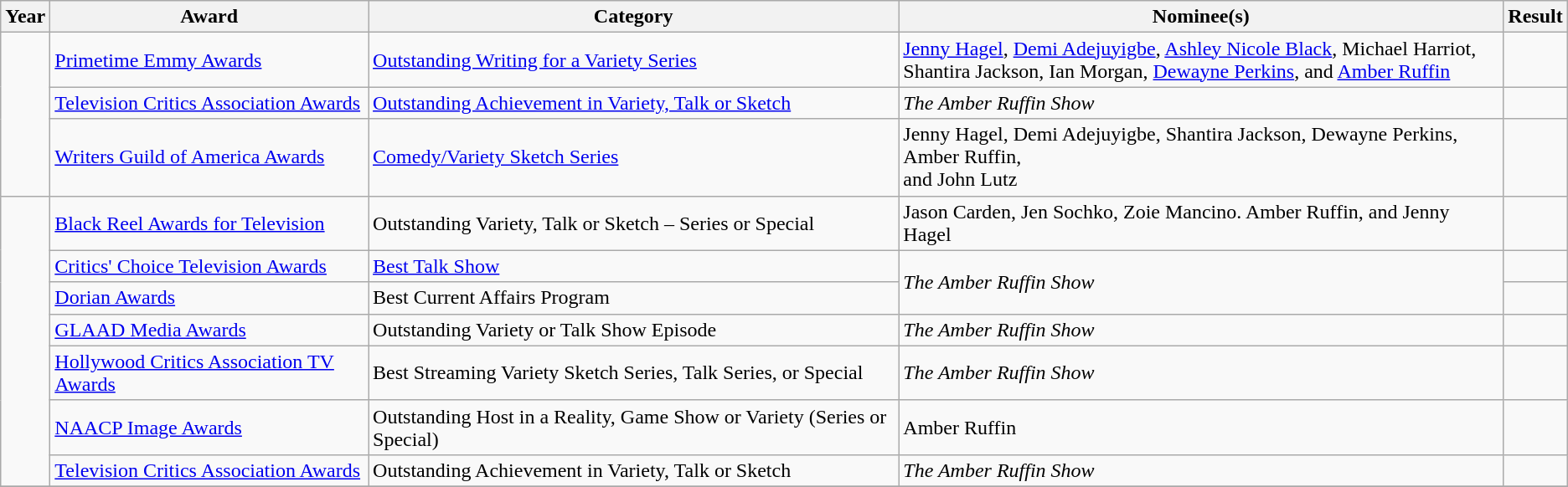<table class="wikitable sortable">
<tr>
<th scope="col">Year</th>
<th scope="col">Award</th>
<th scope="col">Category</th>
<th scope="col">Nominee(s)</th>
<th scope="col">Result</th>
</tr>
<tr>
<td rowspan="3"></td>
<td scope="row"><a href='#'>Primetime Emmy Awards</a></td>
<td><a href='#'>Outstanding Writing for a Variety Series</a></td>
<td><a href='#'>Jenny Hagel</a>, <a href='#'>Demi Adejuyigbe</a>, <a href='#'>Ashley Nicole Black</a>, Michael Harriot, <br> Shantira Jackson, Ian Morgan, <a href='#'>Dewayne Perkins</a>, and <a href='#'>Amber Ruffin</a></td>
<td></td>
</tr>
<tr>
<td scope="row"><a href='#'>Television Critics Association Awards</a></td>
<td><a href='#'>Outstanding Achievement in Variety, Talk or Sketch</a></td>
<td><em>The Amber Ruffin Show</em></td>
<td></td>
</tr>
<tr>
<td scope="row"><a href='#'>Writers Guild of America Awards</a></td>
<td><a href='#'>Comedy/Variety Sketch Series</a></td>
<td>Jenny Hagel, Demi Adejuyigbe, Shantira Jackson, Dewayne Perkins, Amber Ruffin, <br> and John Lutz</td>
<td></td>
</tr>
<tr>
<td rowspan="7"></td>
<td scope="row"><a href='#'>Black Reel Awards for Television</a></td>
<td>Outstanding Variety, Talk or Sketch – Series or Special</td>
<td>Jason Carden, Jen Sochko, Zoie Mancino. Amber Ruffin, and Jenny Hagel</td>
<td></td>
</tr>
<tr>
<td scope="row"><a href='#'>Critics' Choice Television Awards</a></td>
<td><a href='#'>Best Talk Show</a></td>
<td rowspan="2"><em>The Amber Ruffin Show</em></td>
<td></td>
</tr>
<tr>
<td scope="row"><a href='#'>Dorian Awards</a></td>
<td>Best Current Affairs Program</td>
<td></td>
</tr>
<tr>
<td scope="row"><a href='#'>GLAAD Media Awards</a></td>
<td>Outstanding Variety or Talk Show Episode</td>
<td><em>The Amber Ruffin Show</em> </td>
<td></td>
</tr>
<tr>
<td scope="row"><a href='#'>Hollywood Critics Association TV Awards</a></td>
<td>Best Streaming Variety Sketch Series, Talk Series, or Special</td>
<td><em>The Amber Ruffin Show</em></td>
<td></td>
</tr>
<tr>
<td scope="row"><a href='#'>NAACP Image Awards</a></td>
<td>Outstanding Host in a Reality, Game Show or Variety (Series or Special)</td>
<td>Amber Ruffin</td>
<td></td>
</tr>
<tr>
<td scope="row"><a href='#'>Television Critics Association Awards</a></td>
<td>Outstanding Achievement in Variety, Talk or Sketch</td>
<td><em>The Amber Ruffin Show</em></td>
<td></td>
</tr>
<tr>
</tr>
</table>
